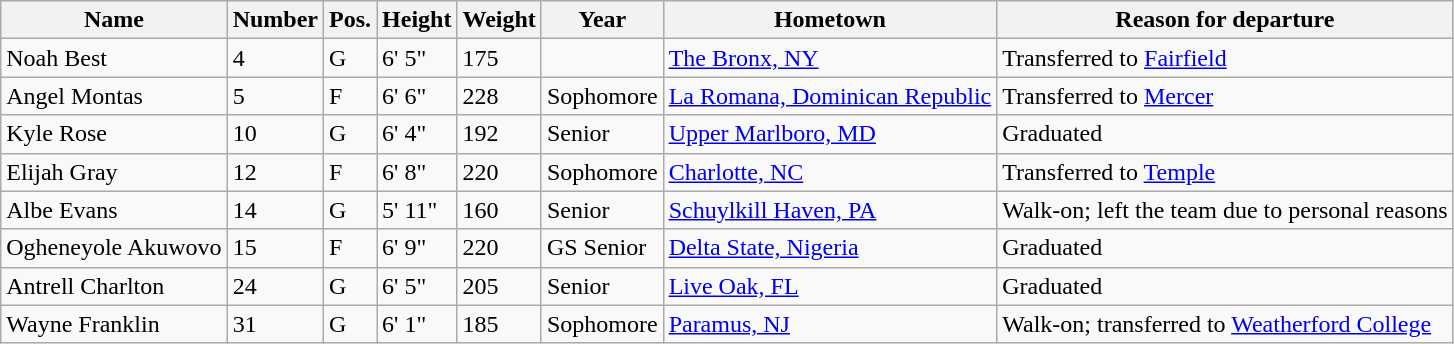<table class="wikitable sortable" border="1">
<tr>
<th>Name</th>
<th>Number</th>
<th>Pos.</th>
<th>Height</th>
<th>Weight</th>
<th>Year</th>
<th>Hometown</th>
<th class="unsortable">Reason for departure</th>
</tr>
<tr>
<td>Noah Best</td>
<td>4</td>
<td>G</td>
<td>6' 5"</td>
<td>175</td>
<td></td>
<td><a href='#'>The Bronx, NY</a></td>
<td>Transferred to <a href='#'>Fairfield</a></td>
</tr>
<tr>
<td>Angel Montas</td>
<td>5</td>
<td>F</td>
<td>6' 6"</td>
<td>228</td>
<td>Sophomore</td>
<td><a href='#'>La Romana, Dominican Republic</a></td>
<td>Transferred to <a href='#'>Mercer</a></td>
</tr>
<tr>
<td>Kyle Rose</td>
<td>10</td>
<td>G</td>
<td>6' 4"</td>
<td>192</td>
<td>Senior</td>
<td><a href='#'>Upper Marlboro, MD</a></td>
<td>Graduated</td>
</tr>
<tr>
<td>Elijah Gray</td>
<td>12</td>
<td>F</td>
<td>6' 8"</td>
<td>220</td>
<td>Sophomore</td>
<td><a href='#'>Charlotte, NC</a></td>
<td>Transferred to <a href='#'>Temple</a></td>
</tr>
<tr>
<td>Albe Evans</td>
<td>14</td>
<td>G</td>
<td>5' 11"</td>
<td>160</td>
<td>Senior</td>
<td><a href='#'>Schuylkill Haven, PA</a></td>
<td>Walk-on; left the team due to personal reasons</td>
</tr>
<tr>
<td>Ogheneyole Akuwovo</td>
<td>15</td>
<td>F</td>
<td>6' 9"</td>
<td>220</td>
<td>GS Senior</td>
<td><a href='#'>Delta State, Nigeria</a></td>
<td>Graduated</td>
</tr>
<tr>
<td>Antrell Charlton</td>
<td>24</td>
<td>G</td>
<td>6' 5"</td>
<td>205</td>
<td>Senior</td>
<td><a href='#'>Live Oak, FL</a></td>
<td>Graduated</td>
</tr>
<tr>
<td>Wayne Franklin</td>
<td>31</td>
<td>G</td>
<td>6' 1"</td>
<td>185</td>
<td>Sophomore</td>
<td><a href='#'>Paramus, NJ</a></td>
<td>Walk-on; transferred to <a href='#'>Weatherford College</a></td>
</tr>
</table>
